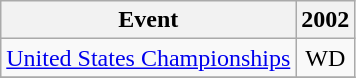<table class="wikitable">
<tr>
<th>Event</th>
<th>2002</th>
</tr>
<tr>
<td><a href='#'>United States Championships</a></td>
<td align="center">WD</td>
</tr>
<tr>
</tr>
</table>
